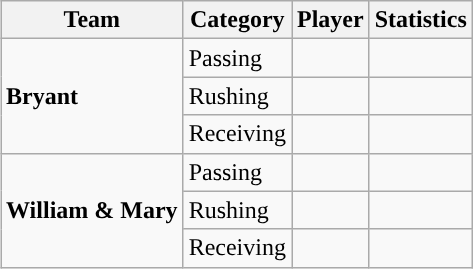<table class="wikitable" style="float: right;">
<tr>
<th>Team</th>
<th>Category</th>
<th>Player</th>
<th>Statistics</th>
</tr>
<tr>
<td rowspan=3><strong>Bryant</strong></td>
<td>Passing</td>
<td></td>
<td></td>
</tr>
<tr>
<td>Rushing</td>
<td></td>
<td></td>
</tr>
<tr>
<td>Receiving</td>
<td></td>
<td></td>
</tr>
<tr>
<td rowspan=3><strong>William & Mary</strong></td>
<td>Passing</td>
<td></td>
<td></td>
</tr>
<tr>
<td>Rushing</td>
<td></td>
<td></td>
</tr>
<tr>
<td>Receiving</td>
<td></td>
<td></td>
</tr>
</table>
